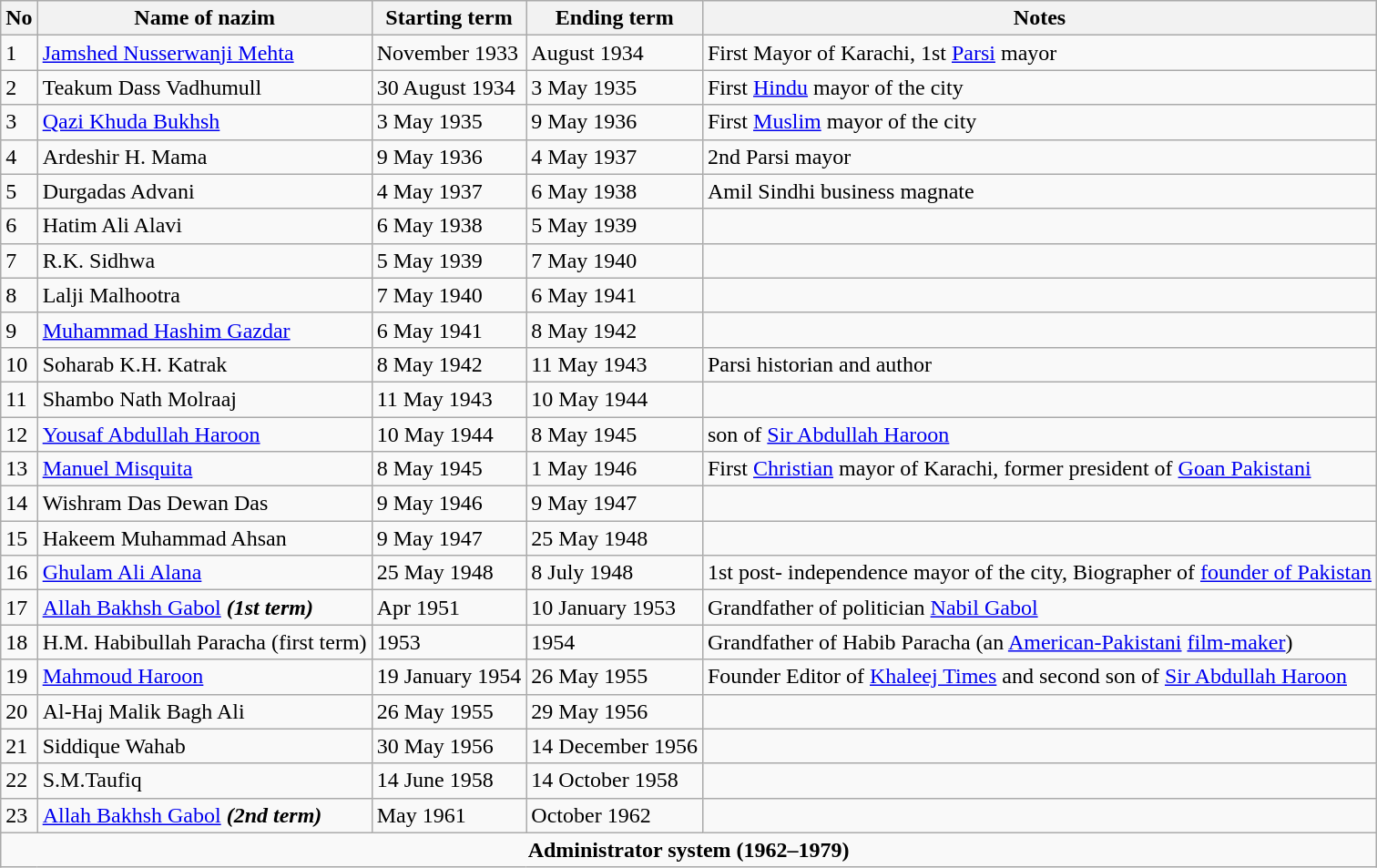<table class="wikitable">
<tr>
<th>No</th>
<th>Name of nazim</th>
<th>Starting term</th>
<th>Ending term</th>
<th>Notes</th>
</tr>
<tr>
<td>1</td>
<td><a href='#'>Jamshed Nusserwanji Mehta</a></td>
<td>November 1933</td>
<td>August 1934</td>
<td>First Mayor of Karachi, 1st <a href='#'>Parsi</a> mayor</td>
</tr>
<tr>
<td>2</td>
<td>Teakum Dass Vadhumull</td>
<td>30 August 1934</td>
<td>3 May 1935</td>
<td>First <a href='#'>Hindu</a> mayor of the city</td>
</tr>
<tr>
<td>3</td>
<td><a href='#'>Qazi Khuda Bukhsh</a></td>
<td>3 May 1935</td>
<td>9 May 1936</td>
<td>First <a href='#'>Muslim</a> mayor of the city</td>
</tr>
<tr>
<td>4</td>
<td>Ardeshir H. Mama</td>
<td>9 May 1936</td>
<td>4 May 1937</td>
<td>2nd Parsi mayor</td>
</tr>
<tr>
<td>5</td>
<td>Durgadas Advani</td>
<td>4 May 1937</td>
<td>6 May 1938</td>
<td>Amil Sindhi business magnate</td>
</tr>
<tr>
<td>6</td>
<td>Hatim Ali Alavi</td>
<td>6 May 1938</td>
<td>5 May 1939</td>
<td></td>
</tr>
<tr>
<td>7</td>
<td>R.K. Sidhwa</td>
<td>5 May 1939</td>
<td>7 May 1940</td>
<td></td>
</tr>
<tr>
<td>8</td>
<td>Lalji Malhootra</td>
<td>7 May 1940</td>
<td>6 May 1941</td>
<td></td>
</tr>
<tr>
<td>9</td>
<td><a href='#'>Muhammad Hashim Gazdar</a></td>
<td>6 May 1941</td>
<td>8 May 1942</td>
<td></td>
</tr>
<tr>
<td>10</td>
<td>Soharab K.H. Katrak</td>
<td>8 May 1942</td>
<td>11 May 1943</td>
<td>Parsi historian and author</td>
</tr>
<tr>
<td>11</td>
<td>Shambo Nath Molraaj</td>
<td>11 May 1943</td>
<td>10 May 1944</td>
<td></td>
</tr>
<tr>
<td>12</td>
<td><a href='#'>Yousaf Abdullah Haroon</a></td>
<td>10 May 1944</td>
<td>8 May 1945</td>
<td>son of <a href='#'>Sir Abdullah Haroon</a></td>
</tr>
<tr>
<td>13</td>
<td><a href='#'>Manuel Misquita</a></td>
<td>8 May 1945</td>
<td>1 May 1946</td>
<td>First <a href='#'>Christian</a> mayor of Karachi, former president of <a href='#'>Goan Pakistani</a></td>
</tr>
<tr>
<td>14</td>
<td>Wishram Das Dewan Das</td>
<td>9 May 1946</td>
<td>9 May 1947</td>
<td></td>
</tr>
<tr>
<td>15</td>
<td>Hakeem Muhammad Ahsan</td>
<td>9 May 1947</td>
<td>25 May 1948</td>
<td></td>
</tr>
<tr>
<td>16</td>
<td><a href='#'>Ghulam Ali Alana</a></td>
<td>25 May 1948</td>
<td>8 July 1948</td>
<td>1st post- independence mayor of the city, Biographer of <a href='#'>founder of Pakistan</a></td>
</tr>
<tr>
<td>17</td>
<td><a href='#'>Allah Bakhsh Gabol</a> <strong><em>(1st term)</em></strong></td>
<td>Apr 1951</td>
<td>10 January 1953</td>
<td>Grandfather of politician <a href='#'>Nabil Gabol</a></td>
</tr>
<tr>
<td>18</td>
<td>H.M. Habibullah Paracha (first term)</td>
<td>1953</td>
<td>1954</td>
<td>Grandfather of Habib Paracha (an <a href='#'>American-Pakistani</a> <a href='#'>film-maker</a>)</td>
</tr>
<tr>
<td>19</td>
<td><a href='#'>Mahmoud Haroon</a></td>
<td>19 January 1954</td>
<td>26 May 1955</td>
<td>Founder Editor of <a href='#'>Khaleej Times</a> and second son of <a href='#'>Sir Abdullah Haroon</a></td>
</tr>
<tr>
<td>20</td>
<td>Al-Haj Malik Bagh Ali</td>
<td>26 May 1955</td>
<td>29 May 1956</td>
<td></td>
</tr>
<tr>
<td>21</td>
<td>Siddique Wahab</td>
<td>30 May 1956</td>
<td>14 December 1956</td>
<td></td>
</tr>
<tr>
<td>22</td>
<td>S.M.Taufiq</td>
<td>14 June 1958</td>
<td>14 October 1958</td>
<td></td>
</tr>
<tr>
<td>23</td>
<td><a href='#'>Allah Bakhsh Gabol</a> <strong><em>(2nd term)</em></strong></td>
<td>May 1961</td>
<td>October 1962</td>
<td></td>
</tr>
<tr>
<td colspan="5" style="text-align:center;"><strong>Administrator system (1962–1979)</strong></td>
</tr>
</table>
